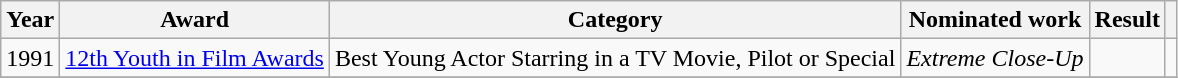<table class="wikitable plainrowheaders" style="text-align:center;">
<tr>
<th scope="col">Year</th>
<th scope="col">Award</th>
<th scope="col">Category</th>
<th scope="col">Nominated work</th>
<th scope="col">Result</th>
<th scope="col" class="unsortable"></th>
</tr>
<tr>
<td>1991</td>
<td><a href='#'>12th Youth in Film Awards</a></td>
<td>Best Young Actor Starring in a TV Movie, Pilot or Special</td>
<td><em>Extreme Close-Up</em></td>
<td></td>
<td></td>
</tr>
<tr>
</tr>
</table>
